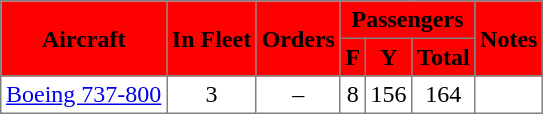<table class="toccolours" border="1" cellpadding="3" style="border-collapse:collapse; text-align:center">
<tr bgcolor=red>
<th rowspan=2><span>Aircraft</span></th>
<th rowspan=2><span>In Fleet</span></th>
<th rowspan=2><span>Orders</span></th>
<th colspan=3><span>Passengers</span></th>
<th rowspan="2"><span>Notes</span></th>
</tr>
<tr bgcolor=red>
<th><abbr><span>F</span></abbr></th>
<th><abbr><span>Y</span></abbr></th>
<th><span>Total</span></th>
</tr>
<tr>
<td><a href='#'>Boeing 737-800</a></td>
<td>3</td>
<td>–</td>
<td>8</td>
<td>156</td>
<td>164</td>
<td></td>
</tr>
</table>
